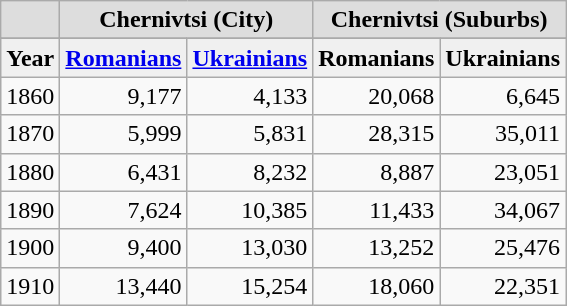<table class="wikitable">
<tr>
<th style="background:#ddd;"> </th>
<th colspan="2" style="background:#ddd;">Chernivtsi (City)</th>
<th colspan="2" style="background:#ddd;">Chernivtsi (Suburbs)</th>
</tr>
<tr>
</tr>
<tr style="background:#f0f0f0;">
<td><strong>Year</strong></td>
<td><strong><a href='#'>Romanians</a></strong></td>
<td><strong><a href='#'>Ukrainians</a></strong></td>
<td><strong>Romanians</strong></td>
<td><strong>Ukrainians</strong></td>
</tr>
<tr>
<td>1860</td>
<td align="right">9,177</td>
<td align="right">4,133</td>
<td align="right">20,068</td>
<td align="right">6,645</td>
</tr>
<tr>
<td>1870</td>
<td align="right">5,999</td>
<td align="right">5,831</td>
<td align="right">28,315</td>
<td align="right">35,011</td>
</tr>
<tr>
<td>1880</td>
<td align="right">6,431</td>
<td align="right">8,232</td>
<td align="right">8,887</td>
<td align="right">23,051</td>
</tr>
<tr>
<td>1890</td>
<td align="right">7,624</td>
<td align="right">10,385</td>
<td align="right">11,433</td>
<td align="right">34,067</td>
</tr>
<tr>
<td>1900</td>
<td align="right">9,400</td>
<td align="right">13,030</td>
<td align="right">13,252</td>
<td align="right">25,476</td>
</tr>
<tr>
<td>1910</td>
<td align="right">13,440</td>
<td align="right">15,254</td>
<td align="right">18,060</td>
<td align="right">22,351</td>
</tr>
</table>
